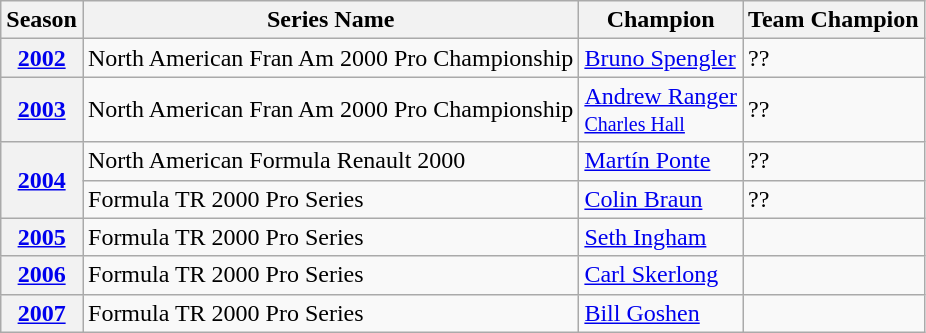<table class="wikitable">
<tr>
<th>Season</th>
<th>Series Name</th>
<th>Champion</th>
<th>Team Champion</th>
</tr>
<tr>
<th><a href='#'>2002</a></th>
<td>North American Fran Am 2000 Pro Championship</td>
<td> <a href='#'>Bruno Spengler</a></td>
<td> ??</td>
</tr>
<tr>
<th><a href='#'>2003</a></th>
<td>North American Fran Am 2000 Pro Championship</td>
<td> <a href='#'>Andrew Ranger</a><br><small> <a href='#'>Charles Hall</a></small></td>
<td> ??</td>
</tr>
<tr>
<th rowspan=2><a href='#'>2004</a></th>
<td>North American Formula Renault 2000</td>
<td> <a href='#'>Martín Ponte</a></td>
<td> ??</td>
</tr>
<tr>
<td>Formula TR 2000 Pro Series</td>
<td> <a href='#'>Colin Braun</a></td>
<td> ??</td>
</tr>
<tr>
<th><a href='#'>2005</a></th>
<td>Formula TR 2000 Pro Series</td>
<td> <a href='#'>Seth Ingham</a></td>
<td></td>
</tr>
<tr>
<th><a href='#'>2006</a></th>
<td>Formula TR 2000 Pro Series</td>
<td> <a href='#'>Carl Skerlong</a></td>
<td></td>
</tr>
<tr>
<th><a href='#'>2007</a></th>
<td>Formula TR 2000 Pro Series</td>
<td> <a href='#'>Bill Goshen</a></td>
<td></td>
</tr>
</table>
